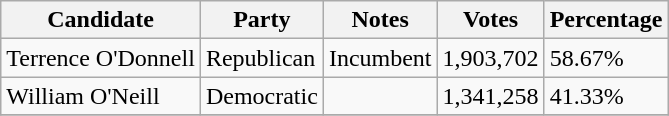<table class="sortable wikitable">
<tr>
<th>Candidate</th>
<th>Party</th>
<th>Notes</th>
<th>Votes</th>
<th>Percentage</th>
</tr>
<tr>
<td>Terrence O'Donnell</td>
<td>Republican</td>
<td>Incumbent</td>
<td>1,903,702</td>
<td>58.67%</td>
</tr>
<tr>
<td>William O'Neill</td>
<td>Democratic</td>
<td></td>
<td>1,341,258</td>
<td>41.33%</td>
</tr>
<tr>
</tr>
</table>
